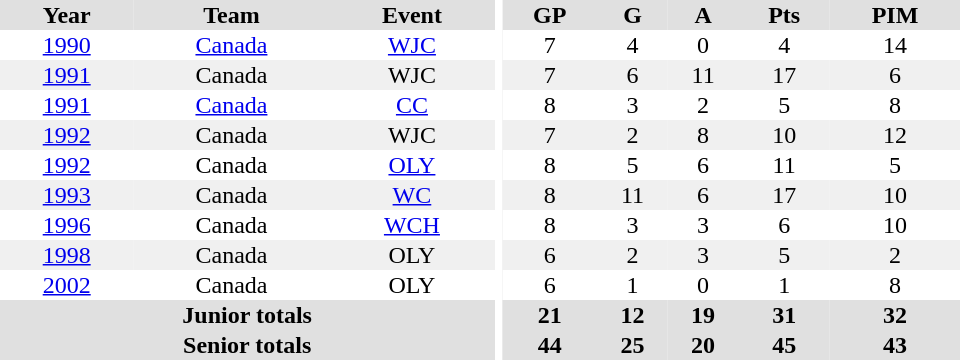<table border="0" cellpadding="1" cellspacing="0" ID="Table3" style="text-align:center; width:40em;">
<tr bgcolor="#e0e0e0">
<th>Year</th>
<th>Team</th>
<th>Event</th>
<th rowspan="102" bgcolor="#ffffff"></th>
<th>GP</th>
<th>G</th>
<th>A</th>
<th>Pts</th>
<th>PIM</th>
</tr>
<tr>
<td><a href='#'>1990</a></td>
<td><a href='#'>Canada</a></td>
<td><a href='#'>WJC</a></td>
<td>7</td>
<td>4</td>
<td>0</td>
<td>4</td>
<td>14</td>
</tr>
<tr bgcolor="#f0f0f0">
<td><a href='#'>1991</a></td>
<td>Canada</td>
<td>WJC</td>
<td>7</td>
<td>6</td>
<td>11</td>
<td>17</td>
<td>6</td>
</tr>
<tr>
<td><a href='#'>1991</a></td>
<td><a href='#'>Canada</a></td>
<td><a href='#'>CC</a></td>
<td>8</td>
<td>3</td>
<td>2</td>
<td>5</td>
<td>8</td>
</tr>
<tr bgcolor="#f0f0f0">
<td><a href='#'>1992</a></td>
<td>Canada</td>
<td>WJC</td>
<td>7</td>
<td>2</td>
<td>8</td>
<td>10</td>
<td>12</td>
</tr>
<tr>
<td><a href='#'>1992</a></td>
<td>Canada</td>
<td><a href='#'>OLY</a></td>
<td>8</td>
<td>5</td>
<td>6</td>
<td>11</td>
<td>5</td>
</tr>
<tr bgcolor="#f0f0f0">
<td><a href='#'>1993</a></td>
<td>Canada</td>
<td><a href='#'>WC</a></td>
<td>8</td>
<td>11</td>
<td>6</td>
<td>17</td>
<td>10</td>
</tr>
<tr>
<td><a href='#'>1996</a></td>
<td>Canada</td>
<td><a href='#'>WCH</a></td>
<td>8</td>
<td>3</td>
<td>3</td>
<td>6</td>
<td>10</td>
</tr>
<tr bgcolor="#f0f0f0">
<td><a href='#'>1998</a></td>
<td>Canada</td>
<td>OLY</td>
<td>6</td>
<td>2</td>
<td>3</td>
<td>5</td>
<td>2</td>
</tr>
<tr>
<td><a href='#'>2002</a></td>
<td>Canada</td>
<td>OLY</td>
<td>6</td>
<td>1</td>
<td>0</td>
<td>1</td>
<td>8</td>
</tr>
<tr bgcolor="#e0e0e0">
<th colspan="3">Junior totals</th>
<th>21</th>
<th>12</th>
<th>19</th>
<th>31</th>
<th>32</th>
</tr>
<tr bgcolor="#e0e0e0">
<th colspan="3">Senior totals</th>
<th>44</th>
<th>25</th>
<th>20</th>
<th>45</th>
<th>43</th>
</tr>
</table>
